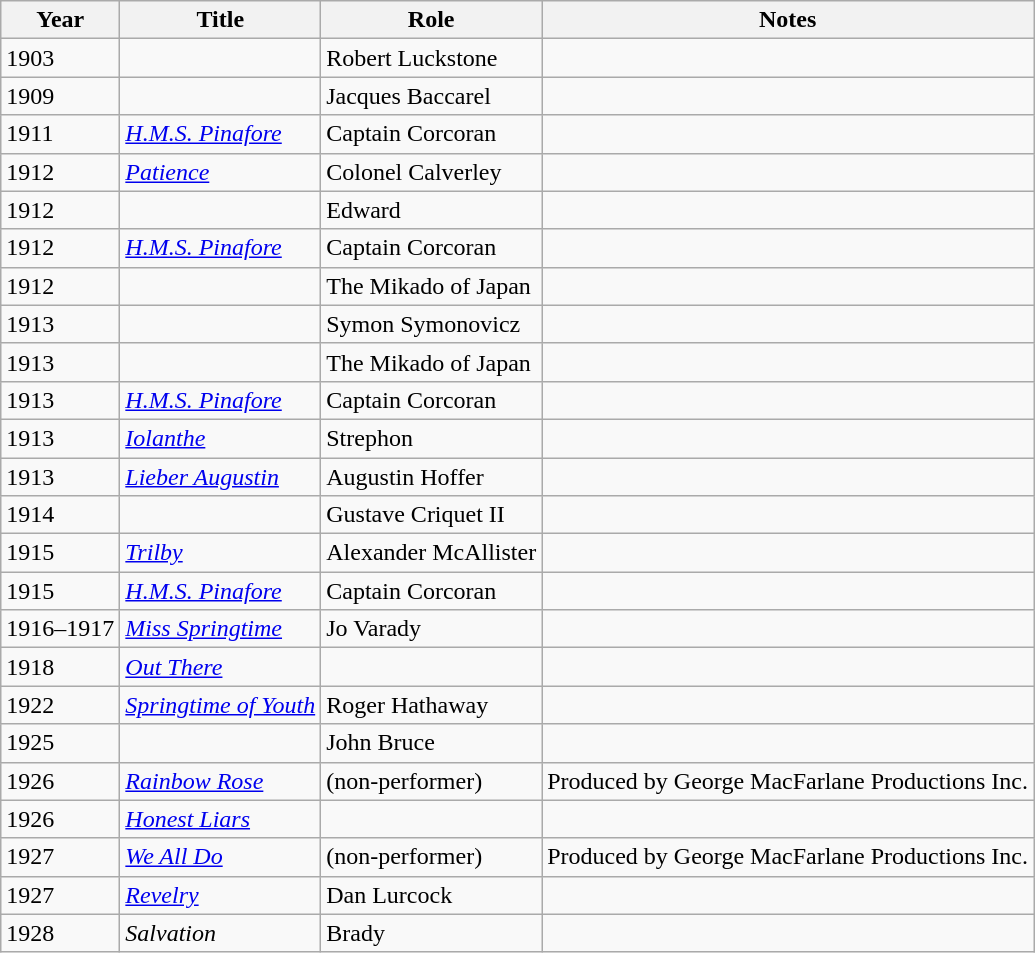<table class="wikitable sortable">
<tr>
<th>Year</th>
<th>Title</th>
<th>Role</th>
<th>Notes</th>
</tr>
<tr>
<td>1903</td>
<td><em></em></td>
<td>Robert Luckstone</td>
<td></td>
</tr>
<tr>
<td>1909</td>
<td><em></em></td>
<td>Jacques Baccarel</td>
<td></td>
</tr>
<tr>
<td>1911</td>
<td><em><a href='#'>H.M.S. Pinafore</a></em></td>
<td>Captain Corcoran</td>
<td></td>
</tr>
<tr>
<td>1912</td>
<td><em><a href='#'>Patience</a></em></td>
<td>Colonel Calverley</td>
<td></td>
</tr>
<tr>
<td>1912</td>
<td><em></em></td>
<td>Edward</td>
<td></td>
</tr>
<tr>
<td>1912</td>
<td><em><a href='#'>H.M.S. Pinafore</a></em></td>
<td>Captain Corcoran</td>
<td></td>
</tr>
<tr>
<td>1912</td>
<td><em></em></td>
<td>The Mikado of Japan</td>
<td></td>
</tr>
<tr>
<td>1913</td>
<td><em></em></td>
<td>Symon Symonovicz</td>
<td></td>
</tr>
<tr>
<td>1913</td>
<td><em></em></td>
<td>The Mikado of Japan</td>
<td></td>
</tr>
<tr>
<td>1913</td>
<td><em><a href='#'>H.M.S. Pinafore</a></em></td>
<td>Captain Corcoran</td>
<td></td>
</tr>
<tr>
<td>1913</td>
<td><em><a href='#'>Iolanthe</a></em></td>
<td>Strephon</td>
<td></td>
</tr>
<tr>
<td>1913</td>
<td><em><a href='#'>Lieber Augustin</a></em></td>
<td>Augustin Hoffer</td>
<td></td>
</tr>
<tr>
<td>1914</td>
<td><em></em></td>
<td>Gustave Criquet II</td>
<td></td>
</tr>
<tr>
<td>1915</td>
<td><em><a href='#'>Trilby</a></em></td>
<td>Alexander McAllister</td>
<td></td>
</tr>
<tr>
<td>1915</td>
<td><em><a href='#'>H.M.S. Pinafore</a></em></td>
<td>Captain Corcoran</td>
<td></td>
</tr>
<tr>
<td>1916–1917</td>
<td><em><a href='#'>Miss Springtime</a></em></td>
<td>Jo Varady</td>
<td></td>
</tr>
<tr>
<td>1918</td>
<td><em><a href='#'>Out There</a></em></td>
<td></td>
<td></td>
</tr>
<tr>
<td>1922</td>
<td><em><a href='#'>Springtime of Youth</a></em></td>
<td>Roger Hathaway</td>
<td></td>
</tr>
<tr>
<td>1925</td>
<td><em></em></td>
<td>John Bruce</td>
<td></td>
</tr>
<tr>
<td>1926</td>
<td><em><a href='#'>Rainbow Rose</a></em></td>
<td>(non-performer)</td>
<td>Produced by George MacFarlane Productions Inc.</td>
</tr>
<tr>
<td>1926</td>
<td><em><a href='#'>Honest Liars</a></em></td>
<td></td>
<td></td>
</tr>
<tr>
<td>1927</td>
<td><em><a href='#'>We All Do</a></em></td>
<td>(non-performer)</td>
<td>Produced by George MacFarlane Productions Inc.</td>
</tr>
<tr>
<td>1927</td>
<td><em><a href='#'>Revelry</a></em></td>
<td>Dan Lurcock</td>
<td></td>
</tr>
<tr>
<td>1928</td>
<td><em>Salvation</em></td>
<td>Brady</td>
<td></td>
</tr>
</table>
